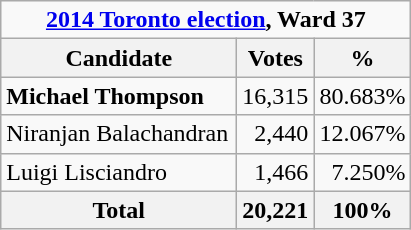<table class="wikitable" style="margin-bottom:0;">
<tr>
<td Colspan="3" align="center"><strong><a href='#'>2014 Toronto election</a>, Ward 37</strong></td>
</tr>
<tr>
<th bgcolor="#DDDDFF" width="150px">Candidate</th>
<th bgcolor="#DDDDFF">Votes</th>
<th bgcolor="#DDDDFF">%</th>
</tr>
<tr>
<td><strong>Michael Thompson</strong></td>
<td align=right>16,315</td>
<td align=right>80.683%</td>
</tr>
<tr>
<td>Niranjan Balachandran</td>
<td align=right>2,440</td>
<td align=right>12.067%</td>
</tr>
<tr>
<td>Luigi Lisciandro</td>
<td align=right>1,466</td>
<td align=right>7.250%</td>
</tr>
<tr>
<th>Total</th>
<th align=right>20,221</th>
<th align=right>100%</th>
</tr>
</table>
